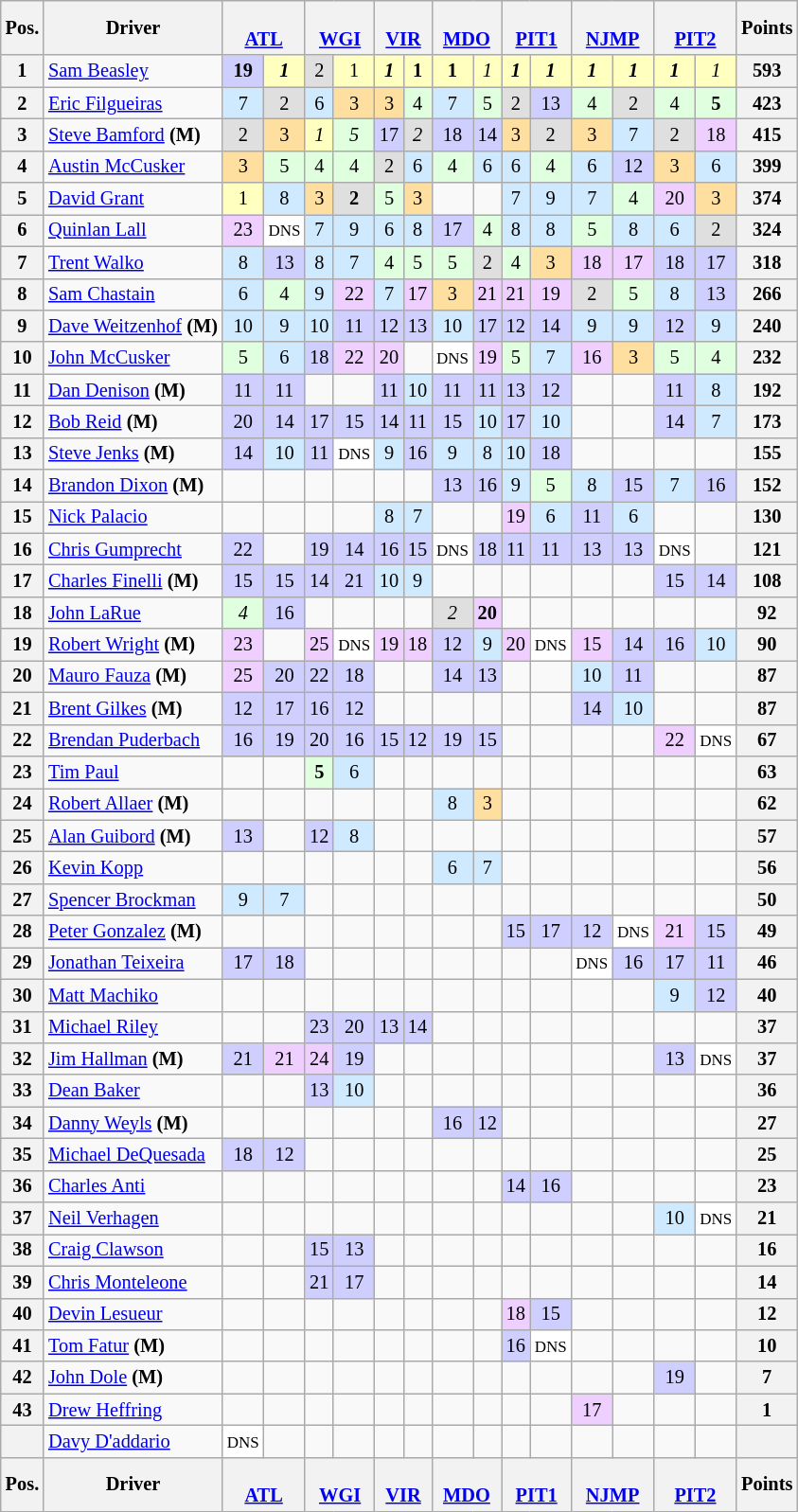<table class="wikitable" style="font-size:85%; text-align:center">
<tr>
<th>Pos.</th>
<th>Driver</th>
<th colspan=2> <br> <a href='#'>ATL</a></th>
<th colspan=2> <br> <a href='#'>WGI</a></th>
<th colspan=2> <br> <a href='#'>VIR</a></th>
<th colspan=2> <br> <a href='#'>MDO</a></th>
<th colspan=2> <br> <a href='#'>PIT1</a></th>
<th colspan=2> <br> <a href='#'>NJMP</a></th>
<th colspan=2> <br> <a href='#'>PIT2</a></th>
<th>Points</th>
</tr>
<tr>
<th>1</th>
<td align="left"> <a href='#'>Sam Beasley</a></td>
<td style="background:#CFCFFF;"><strong>19</strong></td>
<td style="background:#FFFFBF;"><strong><em>1</em></strong></td>
<td style="background:#DFDFDF;">2</td>
<td style="background:#FFFFBF;">1</td>
<td style="background:#FFFFBF;"><strong><em>1</em></strong></td>
<td style="background:#FFFFBF;"><strong>1</strong></td>
<td style="background:#FFFFBF;"><strong>1</strong></td>
<td style="background:#FFFFBF;"><em>1</em></td>
<td style="background:#FFFFBF;"><strong><em>1</em></strong></td>
<td style="background:#FFFFBF;"><strong><em>1</em></strong></td>
<td style="background:#FFFFBF;"><strong><em>1</em></strong></td>
<td style="background:#FFFFBF;"><strong><em>1</em></strong></td>
<td style="background:#FFFFBF;"><strong><em>1</em></strong></td>
<td style="background:#FFFFBF;"><em>1</em></td>
<th>593</th>
</tr>
<tr>
<th>2</th>
<td align="left"> <a href='#'>Eric Filgueiras</a></td>
<td style="background:#CFEAFF;">7</td>
<td style="background:#DFDFDF;">2</td>
<td style="background:#CFEAFF;">6</td>
<td style="background:#FFDF9F;">3</td>
<td style="background:#FFDF9F;">3</td>
<td style="background:#DFFFDF;">4</td>
<td style="background:#CFEAFF;">7</td>
<td style="background:#DFFFDF;">5</td>
<td style="background:#DFDFDF;">2</td>
<td style="background:#CFCFFF;">13</td>
<td style="background:#DFFFDF;">4</td>
<td style="background:#DFDFDF;">2</td>
<td style="background:#DFFFDF;">4</td>
<td style="background:#DFFFDF;"><strong>5</strong></td>
<th>423</th>
</tr>
<tr>
<th>3</th>
<td align="left"> <a href='#'>Steve Bamford</a> <strong>(M)</strong></td>
<td style="background:#DFDFDF;">2</td>
<td style="background:#FFDF9F;">3</td>
<td style="background:#FFFFBF;"><em>1</em></td>
<td style="background:#DFFFDF;"><em>5</em></td>
<td style="background:#CFCFFF;">17</td>
<td style="background:#DFDFDF;"><em>2</em></td>
<td style="background:#CFCFFF;">18</td>
<td style="background:#CFCFFF;">14</td>
<td style="background:#FFDF9F;">3</td>
<td style="background:#DFDFDF;">2</td>
<td style="background:#FFDF9F;">3</td>
<td style="background:#CFEAFF;">7</td>
<td style="background:#DFDFDF;">2</td>
<td style="background:#EFCFFF;">18</td>
<th>415</th>
</tr>
<tr>
<th>4</th>
<td align="left"> <a href='#'>Austin McCusker</a></td>
<td style="background:#FFDF9F;">3</td>
<td style="background:#DFFFDF;">5</td>
<td style="background:#DFFFDF;">4</td>
<td style="background:#DFFFDF;">4</td>
<td style="background:#DFDFDF;">2</td>
<td style="background:#CFEAFF;">6</td>
<td style="background:#DFFFDF;">4</td>
<td style="background:#CFEAFF;">6</td>
<td style="background:#CFEAFF;">6</td>
<td style="background:#DFFFDF;">4</td>
<td style="background:#CFEAFF;">6</td>
<td style="background:#CFCFFF;">12</td>
<td style="background:#FFDF9F;">3</td>
<td style="background:#CFEAFF;">6</td>
<th>399</th>
</tr>
<tr>
<th>5</th>
<td align="left"> <a href='#'>David Grant</a></td>
<td style="background:#FFFFBF;">1</td>
<td style="background:#CFEAFF;">8</td>
<td style="background:#FFDF9F;">3</td>
<td style="background:#DFDFDF;"><strong>2</strong></td>
<td style="background:#DFFFDF;">5</td>
<td style="background:#FFDF9F;">3</td>
<td></td>
<td></td>
<td style="background:#CFEAFF;">7</td>
<td style="background:#CFEAFF;">9</td>
<td style="background:#CFEAFF;">7</td>
<td style="background:#DFFFDF;">4</td>
<td style="background:#EFCFFF;">20</td>
<td style="background:#FFDF9F;">3</td>
<th>374</th>
</tr>
<tr>
<th>6</th>
<td align="left"> <a href='#'>Quinlan Lall</a></td>
<td style="background:#EFCFFF;">23</td>
<td style="background:#FFFFFF;"><small>DNS</small></td>
<td style="background:#CFEAFF;">7</td>
<td style="background:#CFEAFF;">9</td>
<td style="background:#CFEAFF;">6</td>
<td style="background:#CFEAFF;">8</td>
<td style="background:#CFCFFF;">17</td>
<td style="background:#DFFFDF;">4</td>
<td style="background:#CFEAFF;">8</td>
<td style="background:#CFEAFF;">8</td>
<td style="background:#DFFFDF;">5</td>
<td style="background:#CFEAFF;">8</td>
<td style="background:#CFEAFF;">6</td>
<td style="background:#DFDFDF;">2</td>
<th>324</th>
</tr>
<tr>
<th>7</th>
<td align="left"> <a href='#'>Trent Walko</a></td>
<td style="background:#CFEAFF;">8</td>
<td style="background:#CFCFFF;">13</td>
<td style="background:#CFEAFF;">8</td>
<td style="background:#CFEAFF;">7</td>
<td style="background:#DFFFDF;">4</td>
<td style="background:#DFFFDF;">5</td>
<td style="background:#DFFFDF;">5</td>
<td style="background:#DFDFDF;">2</td>
<td style="background:#DFFFDF;">4</td>
<td style="background:#FFDF9F;">3</td>
<td style="background:#EFCFFF;">18</td>
<td style="background:#EFCFFF;">17</td>
<td style="background:#CFCFFF;">18</td>
<td style="background:#CFCFFF;">17</td>
<th>318</th>
</tr>
<tr>
<th>8</th>
<td align="left"> <a href='#'>Sam Chastain</a></td>
<td style="background:#CFEAFF;">6</td>
<td style="background:#DFFFDF;">4</td>
<td style="background:#CFEAFF;">9</td>
<td style="background:#EFCFFF;">22</td>
<td style="background:#CFEAFF;">7</td>
<td style="background:#EFCFFF;">17</td>
<td style="background:#FFDF9F;">3</td>
<td style="background:#EFCFFF;">21</td>
<td style="background:#EFCFFF;">21</td>
<td style="background:#EFCFFF;">19</td>
<td style="background:#DFDFDF;">2</td>
<td style="background:#DFFFDF;">5</td>
<td style="background:#CFEAFF;">8</td>
<td style="background:#CFCFFF;">13</td>
<th>266</th>
</tr>
<tr>
<th>9</th>
<td align="left"> <a href='#'>Dave Weitzenhof</a> <strong>(M)</strong></td>
<td style="background:#CFEAFF;">10</td>
<td style="background:#CFEAFF;">9</td>
<td style="background:#CFEAFF;">10</td>
<td style="background:#CFCFFF;">11</td>
<td style="background:#CFCFFF;">12</td>
<td style="background:#CFCFFF;">13</td>
<td style="background:#CFEAFF;">10</td>
<td style="background:#CFCFFF;">17</td>
<td style="background:#CFCFFF;">12</td>
<td style="background:#CFCFFF;">14</td>
<td style="background:#CFEAFF;">9</td>
<td style="background:#CFEAFF;">9</td>
<td style="background:#CFCFFF;">12</td>
<td style="background:#CFEAFF;">9</td>
<th>240</th>
</tr>
<tr>
<th>10</th>
<td align="left"> <a href='#'>John McCusker</a></td>
<td style="background:#DFFFDF;">5</td>
<td style="background:#CFEAFF;">6</td>
<td style="background:#CFCFFF;">18</td>
<td style="background:#EFCFFF;">22</td>
<td style="background:#EFCFFF;">20</td>
<td></td>
<td style="background:#FFFFFF;"><small>DNS</small></td>
<td style="background:#EFCFFF;">19</td>
<td style="background:#DFFFDF;">5</td>
<td style="background:#CFEAFF;">7</td>
<td style="background:#EFCFFF;">16</td>
<td style="background:#FFDF9F;">3</td>
<td style="background:#DFFFDF;">5</td>
<td style="background:#DFFFDF;">4</td>
<th>232</th>
</tr>
<tr>
<th>11</th>
<td align="left"> <a href='#'>Dan Denison</a> <strong>(M)</strong></td>
<td style="background:#CFCFFF;">11</td>
<td style="background:#CFCFFF;">11</td>
<td></td>
<td></td>
<td style="background:#CFCFFF;">11</td>
<td style="background:#CFEAFF;">10</td>
<td style="background:#CFCFFF;">11</td>
<td style="background:#CFCFFF;">11</td>
<td style="background:#CFCFFF;">13</td>
<td style="background:#CFCFFF;">12</td>
<td></td>
<td></td>
<td style="background:#CFCFFF;">11</td>
<td style="background:#CFEAFF;">8</td>
<th>192</th>
</tr>
<tr>
<th>12</th>
<td align="left"> <a href='#'>Bob Reid</a> <strong>(M)</strong></td>
<td style="background:#CFCFFF;">20</td>
<td style="background:#CFCFFF;">14</td>
<td style="background:#CFCFFF;">17</td>
<td style="background:#CFCFFF;">15</td>
<td style="background:#CFCFFF;">14</td>
<td style="background:#CFCFFF;">11</td>
<td style="background:#CFCFFF;">15</td>
<td style="background:#CFEAFF;">10</td>
<td style="background:#CFCFFF;">17</td>
<td style="background:#CFEAFF;">10</td>
<td></td>
<td></td>
<td style="background:#CFCFFF;">14</td>
<td style="background:#CFEAFF;">7</td>
<th>173</th>
</tr>
<tr>
<th>13</th>
<td align="left"> <a href='#'>Steve Jenks</a> <strong>(M)</strong></td>
<td style="background:#CFCFFF;">14</td>
<td style="background:#CFEAFF;">10</td>
<td style="background:#CFCFFF;">11</td>
<td style="background:#FFFFFF;"><small>DNS</small></td>
<td style="background:#CFEAFF;">9</td>
<td style="background:#CFCFFF;">16</td>
<td style="background:#CFEAFF;">9</td>
<td style="background:#CFEAFF;">8</td>
<td style="background:#CFEAFF;">10</td>
<td style="background:#CFCFFF;">18</td>
<td></td>
<td></td>
<td></td>
<td></td>
<th>155</th>
</tr>
<tr>
<th>14</th>
<td align="left"> <a href='#'>Brandon Dixon</a> <strong>(M)</strong></td>
<td></td>
<td></td>
<td></td>
<td></td>
<td></td>
<td></td>
<td style="background:#CFCFFF;">13</td>
<td style="background:#CFCFFF;">16</td>
<td style="background:#CFEAFF;">9</td>
<td style="background:#DFFFDF;">5</td>
<td style="background:#CFEAFF;">8</td>
<td style="background:#CFCFFF;">15</td>
<td style="background:#CFEAFF;">7</td>
<td style="background:#CFCFFF;">16</td>
<th>152</th>
</tr>
<tr>
<th>15</th>
<td align="left"> <a href='#'>Nick Palacio</a></td>
<td></td>
<td></td>
<td></td>
<td></td>
<td style="background:#CFEAFF;">8</td>
<td style="background:#CFEAFF;">7</td>
<td></td>
<td></td>
<td style="background:#EFCFFF;">19</td>
<td style="background:#CFEAFF;">6</td>
<td style="background:#CFCFFF;">11</td>
<td style="background:#CFEAFF;">6</td>
<td></td>
<td></td>
<th>130</th>
</tr>
<tr>
<th>16</th>
<td align="left"> <a href='#'>Chris Gumprecht</a></td>
<td style="background:#CFCFFF;">22</td>
<td></td>
<td style="background:#CFCFFF;">19</td>
<td style="background:#CFCFFF;">14</td>
<td style="background:#CFCFFF;">16</td>
<td style="background:#CFCFFF;">15</td>
<td style="background:#FFFFFF;"><small>DNS</small></td>
<td style="background:#CFCFFF;">18</td>
<td style="background:#CFCFFF;">11</td>
<td style="background:#CFCFFF;">11</td>
<td style="background:#CFCFFF;">13</td>
<td style="background:#CFCFFF;">13</td>
<td style="background:#FFFFFF;"><small>DNS</small></td>
<td></td>
<th>121</th>
</tr>
<tr>
<th>17</th>
<td align="left"> <a href='#'>Charles Finelli</a> <strong>(M)</strong></td>
<td style="background:#CFCFFF;">15</td>
<td style="background:#CFCFFF;">15</td>
<td style="background:#CFCFFF;">14</td>
<td style="background:#CFCFFF;">21</td>
<td style="background:#CFEAFF;">10</td>
<td style="background:#CFEAFF;">9</td>
<td></td>
<td></td>
<td></td>
<td></td>
<td></td>
<td></td>
<td style="background:#CFCFFF;">15</td>
<td style="background:#CFCFFF;">14</td>
<th>108</th>
</tr>
<tr>
<th>18</th>
<td align="left"> <a href='#'>John LaRue</a></td>
<td style="background:#DFFFDF;"><em>4</em></td>
<td style="background:#CFCFFF;">16</td>
<td></td>
<td></td>
<td></td>
<td></td>
<td style="background:#DFDFDF;"><em>2</em></td>
<td style="background:#EFCFFF;"><strong>20</strong></td>
<td></td>
<td></td>
<td></td>
<td></td>
<td></td>
<td></td>
<th>92</th>
</tr>
<tr>
<th>19</th>
<td align="left"> <a href='#'>Robert Wright</a> <strong>(M)</strong></td>
<td style="background:#EFCFFF;">23</td>
<td></td>
<td style="background:#EFCFFF;">25</td>
<td style="background:#FFFFFF;"><small>DNS</small></td>
<td style="background:#EFCFFF;">19</td>
<td style="background:#EFCFFF;">18</td>
<td style="background:#CFCFFF;">12</td>
<td style="background:#CFEAFF;">9</td>
<td style="background:#EFCFFF;">20</td>
<td style="background:#FFFFFF;"><small>DNS</small></td>
<td style="background:#EFCFFF;">15</td>
<td style="background:#CFCFFF;">14</td>
<td style="background:#CFCFFF;">16</td>
<td style="background:#CFEAFF;">10</td>
<th>90</th>
</tr>
<tr>
<th>20</th>
<td align="left"> <a href='#'>Mauro Fauza</a> <strong>(M)</strong></td>
<td style="background:#EFCFFF;">25</td>
<td style="background:#CFCFFF;">20</td>
<td style="background:#CFCFFF;">22</td>
<td style="background:#CFCFFF;">18</td>
<td></td>
<td></td>
<td style="background:#CFCFFF;">14</td>
<td style="background:#CFCFFF;">13</td>
<td></td>
<td></td>
<td style="background:#CFEAFF;">10</td>
<td style="background:#CFCFFF;">11</td>
<td></td>
<td></td>
<th>87</th>
</tr>
<tr>
<th>21</th>
<td align="left"> <a href='#'>Brent Gilkes</a> <strong>(M)</strong></td>
<td style="background:#CFCFFF;">12</td>
<td style="background:#CFCFFF;">17</td>
<td style="background:#CFCFFF;">16</td>
<td style="background:#CFCFFF;">12</td>
<td></td>
<td></td>
<td></td>
<td></td>
<td></td>
<td></td>
<td style="background:#CFCFFF;">14</td>
<td style="background:#CFEAFF;">10</td>
<td></td>
<td></td>
<th>87</th>
</tr>
<tr>
<th>22</th>
<td align="left"> <a href='#'>Brendan Puderbach</a></td>
<td style="background:#CFCFFF;">16</td>
<td style="background:#CFCFFF;">19</td>
<td style="background:#CFCFFF;">20</td>
<td style="background:#CFCFFF;">16</td>
<td style="background:#CFCFFF;">15</td>
<td style="background:#CFCFFF;">12</td>
<td style="background:#CFCFFF;">19</td>
<td style="background:#CFCFFF;">15</td>
<td></td>
<td></td>
<td></td>
<td></td>
<td style="background:#EFCFFF;">22</td>
<td style="background:#FFFFFF;"><small>DNS</small></td>
<th>67</th>
</tr>
<tr>
<th>23</th>
<td align="left"> <a href='#'>Tim Paul</a></td>
<td></td>
<td></td>
<td style="background:#DFFFDF;"><strong>5</strong></td>
<td style="background:#CFEAFF;">6</td>
<td></td>
<td></td>
<td></td>
<td></td>
<td></td>
<td></td>
<td></td>
<td></td>
<td></td>
<td></td>
<th>63</th>
</tr>
<tr>
<th>24</th>
<td align="left"> <a href='#'>Robert Allaer</a> <strong>(M)</strong></td>
<td></td>
<td></td>
<td></td>
<td></td>
<td></td>
<td></td>
<td style="background:#CFEAFF;">8</td>
<td style="background:#FFDF9F;">3</td>
<td></td>
<td></td>
<td></td>
<td></td>
<td></td>
<td></td>
<th>62</th>
</tr>
<tr>
<th>25</th>
<td align="left"> <a href='#'>Alan Guibord</a> <strong>(M)</strong></td>
<td style="background:#CFCFFF;">13</td>
<td></td>
<td style="background:#CFCFFF;">12</td>
<td style="background:#CFEAFF;">8</td>
<td></td>
<td></td>
<td></td>
<td></td>
<td></td>
<td></td>
<td></td>
<td></td>
<td></td>
<td></td>
<th>57</th>
</tr>
<tr>
<th>26</th>
<td align="left"> <a href='#'>Kevin Kopp</a></td>
<td></td>
<td></td>
<td></td>
<td></td>
<td></td>
<td></td>
<td style="background:#CFEAFF;">6</td>
<td style="background:#CFEAFF;">7</td>
<td></td>
<td></td>
<td></td>
<td></td>
<td></td>
<td></td>
<th>56</th>
</tr>
<tr>
<th>27</th>
<td align="left"> <a href='#'>Spencer Brockman</a></td>
<td style="background:#CFEAFF;">9</td>
<td style="background:#CFEAFF;">7</td>
<td></td>
<td></td>
<td></td>
<td></td>
<td></td>
<td></td>
<td></td>
<td></td>
<td></td>
<td></td>
<td></td>
<td></td>
<th>50</th>
</tr>
<tr>
<th>28</th>
<td align="left"> <a href='#'>Peter Gonzalez</a> <strong>(M)</strong></td>
<td></td>
<td></td>
<td></td>
<td></td>
<td></td>
<td></td>
<td></td>
<td></td>
<td style="background:#CFCFFF;">15</td>
<td style="background:#CFCFFF;">17</td>
<td style="background:#CFCFFF;">12</td>
<td style="background:#FFFFFF;"><small>DNS</small></td>
<td style="background:#EFCFFF;">21</td>
<td style="background:#CFCFFF;">15</td>
<th>49</th>
</tr>
<tr>
<th>29</th>
<td align="left"> <a href='#'>Jonathan Teixeira</a></td>
<td style="background:#CFCFFF;">17</td>
<td style="background:#CFCFFF;">18</td>
<td></td>
<td></td>
<td></td>
<td></td>
<td></td>
<td></td>
<td></td>
<td></td>
<td style="background:#FFFFFF;"><small>DNS</small></td>
<td style="background:#CFCFFF;">16</td>
<td style="background:#CFCFFF;">17</td>
<td style="background:#CFCFFF;">11</td>
<th>46</th>
</tr>
<tr>
<th>30</th>
<td align="left"> <a href='#'>Matt Machiko</a></td>
<td></td>
<td></td>
<td></td>
<td></td>
<td></td>
<td></td>
<td></td>
<td></td>
<td></td>
<td></td>
<td></td>
<td></td>
<td style="background:#CFEAFF;">9</td>
<td style="background:#CFCFFF;">12</td>
<th>40</th>
</tr>
<tr>
<th>31</th>
<td align="left"> <a href='#'>Michael Riley</a></td>
<td></td>
<td></td>
<td style="background:#CFCFFF;">23</td>
<td style="background:#CFCFFF;">20</td>
<td style="background:#CFCFFF;">13</td>
<td style="background:#CFCFFF;">14</td>
<td></td>
<td></td>
<td></td>
<td></td>
<td></td>
<td></td>
<td></td>
<td></td>
<th>37</th>
</tr>
<tr>
<th>32</th>
<td align="left"> <a href='#'>Jim Hallman</a> <strong>(M)</strong></td>
<td style="background:#CFCFFF;">21</td>
<td style="background:#EFCFFF;">21</td>
<td style="background:#EFCFFF;">24</td>
<td style="background:#CFCFFF;">19</td>
<td></td>
<td></td>
<td></td>
<td></td>
<td></td>
<td></td>
<td></td>
<td></td>
<td style="background:#CFCFFF;">13</td>
<td style="background:#FFFFFF;"><small>DNS</small></td>
<th>37</th>
</tr>
<tr>
<th>33</th>
<td align="left"> <a href='#'>Dean Baker</a></td>
<td></td>
<td></td>
<td style="background:#CFCFFF;">13</td>
<td style="background:#CFEAFF;">10</td>
<td></td>
<td></td>
<td></td>
<td></td>
<td></td>
<td></td>
<td></td>
<td></td>
<td></td>
<td></td>
<th>36</th>
</tr>
<tr>
<th>34</th>
<td align="left"> <a href='#'>Danny Weyls</a> <strong>(M)</strong></td>
<td></td>
<td></td>
<td></td>
<td></td>
<td></td>
<td></td>
<td style="background:#CFCFFF;">16</td>
<td style="background:#CFCFFF;">12</td>
<td></td>
<td></td>
<td></td>
<td></td>
<td></td>
<td></td>
<th>27</th>
</tr>
<tr>
<th>35</th>
<td align="left"> <a href='#'>Michael DeQuesada</a></td>
<td style="background:#CFCFFF;">18</td>
<td style="background:#CFCFFF;">12</td>
<td></td>
<td></td>
<td></td>
<td></td>
<td></td>
<td></td>
<td></td>
<td></td>
<td></td>
<td></td>
<td></td>
<td></td>
<th>25</th>
</tr>
<tr>
<th>36</th>
<td align="left"> <a href='#'>Charles Anti</a></td>
<td></td>
<td></td>
<td></td>
<td></td>
<td></td>
<td></td>
<td></td>
<td></td>
<td style="background:#CFCFFF;">14</td>
<td style="background:#CFCFFF;">16</td>
<td></td>
<td></td>
<td></td>
<td></td>
<th>23</th>
</tr>
<tr>
<th>37</th>
<td align="left"> <a href='#'>Neil Verhagen</a></td>
<td></td>
<td></td>
<td></td>
<td></td>
<td></td>
<td></td>
<td></td>
<td></td>
<td></td>
<td></td>
<td></td>
<td></td>
<td style="background:#CFEAFF;">10</td>
<td style="background:#FFFFFF;"><small>DNS</small></td>
<th>21</th>
</tr>
<tr>
<th>38</th>
<td align="left"> <a href='#'>Craig Clawson</a></td>
<td></td>
<td></td>
<td style="background:#CFCFFF;">15</td>
<td style="background:#CFCFFF;">13</td>
<td></td>
<td></td>
<td></td>
<td></td>
<td></td>
<td></td>
<td></td>
<td></td>
<td></td>
<td></td>
<th>16</th>
</tr>
<tr>
<th>39</th>
<td align="left"> <a href='#'>Chris Monteleone</a></td>
<td></td>
<td></td>
<td style="background:#CFCFFF;">21</td>
<td style="background:#CFCFFF;">17</td>
<td></td>
<td></td>
<td></td>
<td></td>
<td></td>
<td></td>
<td></td>
<td></td>
<td></td>
<td></td>
<th>14</th>
</tr>
<tr>
<th>40</th>
<td align="left"> <a href='#'>Devin Lesueur</a></td>
<td></td>
<td></td>
<td></td>
<td></td>
<td></td>
<td></td>
<td></td>
<td></td>
<td style="background:#EFCFFF;">18</td>
<td style="background:#CFCFFF;">15</td>
<td></td>
<td></td>
<td></td>
<td></td>
<th>12</th>
</tr>
<tr>
<th>41</th>
<td align="left"> <a href='#'>Tom Fatur</a> <strong>(M)</strong></td>
<td></td>
<td></td>
<td></td>
<td></td>
<td></td>
<td></td>
<td></td>
<td></td>
<td style="background:#CFCFFF;">16</td>
<td style="background:#FFFFFF;"><small>DNS</small></td>
<td></td>
<td></td>
<td></td>
<td></td>
<th>10</th>
</tr>
<tr>
<th>42</th>
<td align="left"> <a href='#'>John Dole</a> <strong>(M)</strong></td>
<td></td>
<td></td>
<td></td>
<td></td>
<td></td>
<td></td>
<td></td>
<td></td>
<td></td>
<td></td>
<td></td>
<td></td>
<td style="background:#CFCFFF;">19</td>
<td></td>
<th>7</th>
</tr>
<tr>
<th>43</th>
<td align="left"> <a href='#'>Drew Heffring</a></td>
<td></td>
<td></td>
<td></td>
<td></td>
<td></td>
<td></td>
<td></td>
<td></td>
<td></td>
<td></td>
<td style="background:#EFCFFF;">17</td>
<td></td>
<td></td>
<td></td>
<th>1</th>
</tr>
<tr>
<th></th>
<td align="left"> <a href='#'>Davy D'addario</a></td>
<td style="background:#FFFFFF;"><small>DNS</small></td>
<td></td>
<td></td>
<td></td>
<td></td>
<td></td>
<td></td>
<td></td>
<td></td>
<td></td>
<td></td>
<td></td>
<td></td>
<td></td>
<th></th>
</tr>
<tr>
<th>Pos.</th>
<th>Driver</th>
<th colspan=2> <br> <a href='#'>ATL</a></th>
<th colspan=2> <br> <a href='#'>WGI</a></th>
<th colspan=2> <br> <a href='#'>VIR</a></th>
<th colspan=2> <br> <a href='#'>MDO</a></th>
<th colspan=2> <br> <a href='#'>PIT1</a></th>
<th colspan=2> <br> <a href='#'>NJMP</a></th>
<th colspan=2> <br> <a href='#'>PIT2</a></th>
<th>Points</th>
</tr>
</table>
